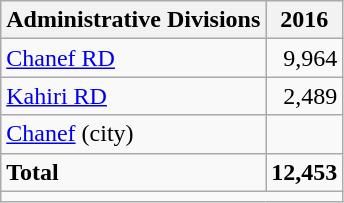<table class="wikitable">
<tr>
<th>Administrative Divisions</th>
<th>2016</th>
</tr>
<tr>
<td><a href='#'>Chanef RD</a></td>
<td style="text-align: right;">9,964</td>
</tr>
<tr>
<td><a href='#'>Kahiri RD</a></td>
<td style="text-align: right;">2,489</td>
</tr>
<tr>
<td><a href='#'>Chanef</a> (city)</td>
<td style="text-align: right;"></td>
</tr>
<tr>
<td><strong>Total</strong></td>
<td style="text-align: right;"><strong>12,453</strong></td>
</tr>
<tr>
<td colspan=2></td>
</tr>
</table>
